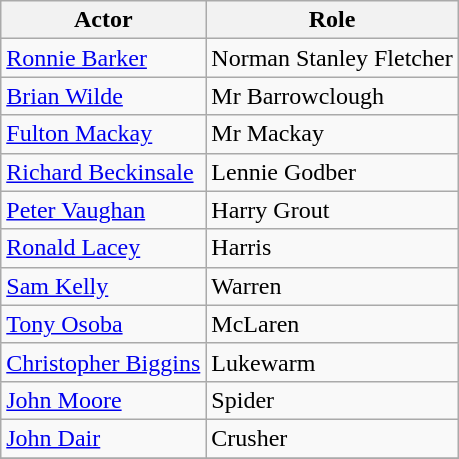<table class="wikitable">
<tr>
<th>Actor</th>
<th>Role</th>
</tr>
<tr>
<td><a href='#'>Ronnie Barker</a></td>
<td>Norman Stanley Fletcher</td>
</tr>
<tr>
<td><a href='#'>Brian Wilde</a></td>
<td>Mr Barrowclough</td>
</tr>
<tr>
<td><a href='#'>Fulton Mackay</a></td>
<td>Mr Mackay</td>
</tr>
<tr>
<td><a href='#'>Richard Beckinsale</a></td>
<td>Lennie Godber</td>
</tr>
<tr>
<td><a href='#'>Peter Vaughan</a></td>
<td>Harry Grout</td>
</tr>
<tr>
<td><a href='#'>Ronald Lacey</a></td>
<td>Harris</td>
</tr>
<tr>
<td><a href='#'>Sam Kelly</a></td>
<td>Warren</td>
</tr>
<tr>
<td><a href='#'>Tony Osoba</a></td>
<td>McLaren</td>
</tr>
<tr>
<td><a href='#'>Christopher Biggins</a></td>
<td>Lukewarm</td>
</tr>
<tr>
<td><a href='#'>John Moore</a></td>
<td>Spider</td>
</tr>
<tr>
<td><a href='#'>John Dair</a></td>
<td>Crusher</td>
</tr>
<tr>
</tr>
</table>
